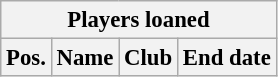<table class="wikitable" style="font-size:95%;">
<tr>
<th colspan="6">Players loaned</th>
</tr>
<tr>
<th>Pos.</th>
<th>Name</th>
<th>Club</th>
<th>End date</th>
</tr>
</table>
